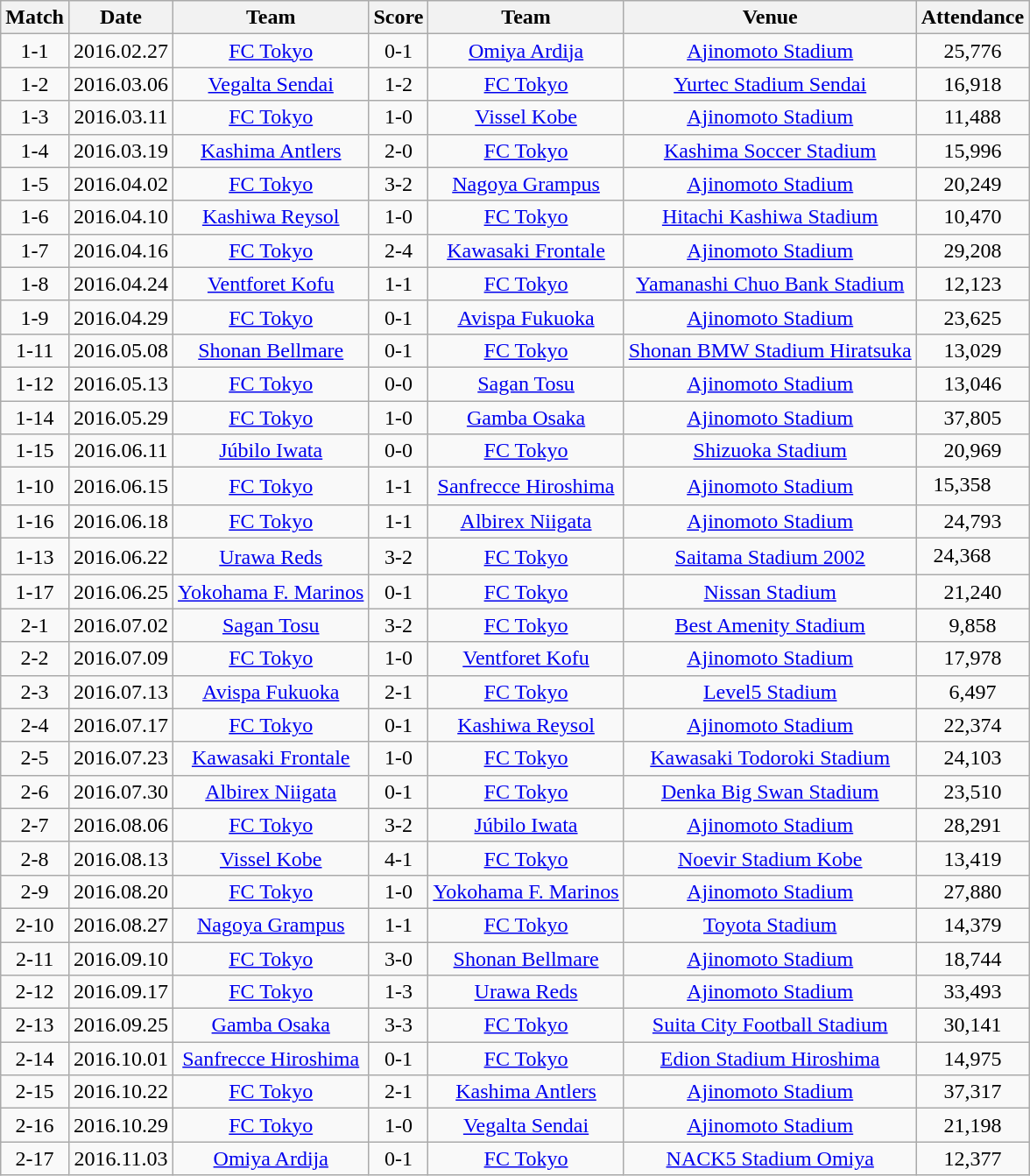<table class="wikitable" style="text-align:center;">
<tr>
<th>Match</th>
<th>Date</th>
<th>Team</th>
<th>Score</th>
<th>Team</th>
<th>Venue</th>
<th>Attendance</th>
</tr>
<tr>
<td>1-1</td>
<td>2016.02.27</td>
<td><a href='#'>FC Tokyo</a></td>
<td>0-1</td>
<td><a href='#'>Omiya Ardija</a></td>
<td><a href='#'>Ajinomoto Stadium</a></td>
<td>25,776</td>
</tr>
<tr>
<td>1-2</td>
<td>2016.03.06</td>
<td><a href='#'>Vegalta Sendai</a></td>
<td>1-2</td>
<td><a href='#'>FC Tokyo</a></td>
<td><a href='#'>Yurtec Stadium Sendai</a></td>
<td>16,918</td>
</tr>
<tr>
<td>1-3</td>
<td>2016.03.11</td>
<td><a href='#'>FC Tokyo</a></td>
<td>1-0</td>
<td><a href='#'>Vissel Kobe</a></td>
<td><a href='#'>Ajinomoto Stadium</a></td>
<td>11,488</td>
</tr>
<tr>
<td>1-4</td>
<td>2016.03.19</td>
<td><a href='#'>Kashima Antlers</a></td>
<td>2-0</td>
<td><a href='#'>FC Tokyo</a></td>
<td><a href='#'>Kashima Soccer Stadium</a></td>
<td>15,996</td>
</tr>
<tr>
<td>1-5</td>
<td>2016.04.02</td>
<td><a href='#'>FC Tokyo</a></td>
<td>3-2</td>
<td><a href='#'>Nagoya Grampus</a></td>
<td><a href='#'>Ajinomoto Stadium</a></td>
<td>20,249</td>
</tr>
<tr>
<td>1-6</td>
<td>2016.04.10</td>
<td><a href='#'>Kashiwa Reysol</a></td>
<td>1-0</td>
<td><a href='#'>FC Tokyo</a></td>
<td><a href='#'>Hitachi Kashiwa Stadium</a></td>
<td>10,470</td>
</tr>
<tr>
<td>1-7</td>
<td>2016.04.16</td>
<td><a href='#'>FC Tokyo</a></td>
<td>2-4</td>
<td><a href='#'>Kawasaki Frontale</a></td>
<td><a href='#'>Ajinomoto Stadium</a></td>
<td>29,208</td>
</tr>
<tr>
<td>1-8</td>
<td>2016.04.24</td>
<td><a href='#'>Ventforet Kofu</a></td>
<td>1-1</td>
<td><a href='#'>FC Tokyo</a></td>
<td><a href='#'>Yamanashi Chuo Bank Stadium</a></td>
<td>12,123</td>
</tr>
<tr>
<td>1-9</td>
<td>2016.04.29</td>
<td><a href='#'>FC Tokyo</a></td>
<td>0-1</td>
<td><a href='#'>Avispa Fukuoka</a></td>
<td><a href='#'>Ajinomoto Stadium</a></td>
<td>23,625</td>
</tr>
<tr>
<td>1-11</td>
<td>2016.05.08</td>
<td><a href='#'>Shonan Bellmare</a></td>
<td>0-1</td>
<td><a href='#'>FC Tokyo</a></td>
<td><a href='#'>Shonan BMW Stadium Hiratsuka</a></td>
<td>13,029</td>
</tr>
<tr>
<td>1-12</td>
<td>2016.05.13</td>
<td><a href='#'>FC Tokyo</a></td>
<td>0-0</td>
<td><a href='#'>Sagan Tosu</a></td>
<td><a href='#'>Ajinomoto Stadium</a></td>
<td>13,046</td>
</tr>
<tr>
<td>1-14</td>
<td>2016.05.29</td>
<td><a href='#'>FC Tokyo</a></td>
<td>1-0</td>
<td><a href='#'>Gamba Osaka</a></td>
<td><a href='#'>Ajinomoto Stadium</a></td>
<td>37,805</td>
</tr>
<tr>
<td>1-15</td>
<td>2016.06.11</td>
<td><a href='#'>Júbilo Iwata</a></td>
<td>0-0</td>
<td><a href='#'>FC Tokyo</a></td>
<td><a href='#'>Shizuoka Stadium</a></td>
<td>20,969</td>
</tr>
<tr>
<td>1-10</td>
<td>2016.06.15</td>
<td><a href='#'>FC Tokyo</a></td>
<td>1-1</td>
<td><a href='#'>Sanfrecce Hiroshima</a></td>
<td><a href='#'>Ajinomoto Stadium</a></td>
<td>15,358　</td>
</tr>
<tr>
<td>1-16</td>
<td>2016.06.18</td>
<td><a href='#'>FC Tokyo</a></td>
<td>1-1</td>
<td><a href='#'>Albirex Niigata</a></td>
<td><a href='#'>Ajinomoto Stadium</a></td>
<td>24,793</td>
</tr>
<tr>
<td>1-13</td>
<td>2016.06.22</td>
<td><a href='#'>Urawa Reds</a></td>
<td>3-2</td>
<td><a href='#'>FC Tokyo</a></td>
<td><a href='#'>Saitama Stadium 2002</a></td>
<td>24,368　</td>
</tr>
<tr>
<td>1-17</td>
<td>2016.06.25</td>
<td><a href='#'>Yokohama F. Marinos</a></td>
<td>0-1</td>
<td><a href='#'>FC Tokyo</a></td>
<td><a href='#'>Nissan Stadium</a></td>
<td>21,240</td>
</tr>
<tr>
<td>2-1</td>
<td>2016.07.02</td>
<td><a href='#'>Sagan Tosu</a></td>
<td>3-2</td>
<td><a href='#'>FC Tokyo</a></td>
<td><a href='#'>Best Amenity Stadium</a></td>
<td>9,858</td>
</tr>
<tr>
<td>2-2</td>
<td>2016.07.09</td>
<td><a href='#'>FC Tokyo</a></td>
<td>1-0</td>
<td><a href='#'>Ventforet Kofu</a></td>
<td><a href='#'>Ajinomoto Stadium</a></td>
<td>17,978</td>
</tr>
<tr>
<td>2-3</td>
<td>2016.07.13</td>
<td><a href='#'>Avispa Fukuoka</a></td>
<td>2-1</td>
<td><a href='#'>FC Tokyo</a></td>
<td><a href='#'>Level5 Stadium</a></td>
<td>6,497</td>
</tr>
<tr>
<td>2-4</td>
<td>2016.07.17</td>
<td><a href='#'>FC Tokyo</a></td>
<td>0-1</td>
<td><a href='#'>Kashiwa Reysol</a></td>
<td><a href='#'>Ajinomoto Stadium</a></td>
<td>22,374</td>
</tr>
<tr>
<td>2-5</td>
<td>2016.07.23</td>
<td><a href='#'>Kawasaki Frontale</a></td>
<td>1-0</td>
<td><a href='#'>FC Tokyo</a></td>
<td><a href='#'>Kawasaki Todoroki Stadium</a></td>
<td>24,103</td>
</tr>
<tr>
<td>2-6</td>
<td>2016.07.30</td>
<td><a href='#'>Albirex Niigata</a></td>
<td>0-1</td>
<td><a href='#'>FC Tokyo</a></td>
<td><a href='#'>Denka Big Swan Stadium</a></td>
<td>23,510</td>
</tr>
<tr>
<td>2-7</td>
<td>2016.08.06</td>
<td><a href='#'>FC Tokyo</a></td>
<td>3-2</td>
<td><a href='#'>Júbilo Iwata</a></td>
<td><a href='#'>Ajinomoto Stadium</a></td>
<td>28,291</td>
</tr>
<tr>
<td>2-8</td>
<td>2016.08.13</td>
<td><a href='#'>Vissel Kobe</a></td>
<td>4-1</td>
<td><a href='#'>FC Tokyo</a></td>
<td><a href='#'>Noevir Stadium Kobe</a></td>
<td>13,419</td>
</tr>
<tr>
<td>2-9</td>
<td>2016.08.20</td>
<td><a href='#'>FC Tokyo</a></td>
<td>1-0</td>
<td><a href='#'>Yokohama F. Marinos</a></td>
<td><a href='#'>Ajinomoto Stadium</a></td>
<td>27,880</td>
</tr>
<tr>
<td>2-10</td>
<td>2016.08.27</td>
<td><a href='#'>Nagoya Grampus</a></td>
<td>1-1</td>
<td><a href='#'>FC Tokyo</a></td>
<td><a href='#'>Toyota Stadium</a></td>
<td>14,379</td>
</tr>
<tr>
<td>2-11</td>
<td>2016.09.10</td>
<td><a href='#'>FC Tokyo</a></td>
<td>3-0</td>
<td><a href='#'>Shonan Bellmare</a></td>
<td><a href='#'>Ajinomoto Stadium</a></td>
<td>18,744</td>
</tr>
<tr>
<td>2-12</td>
<td>2016.09.17</td>
<td><a href='#'>FC Tokyo</a></td>
<td>1-3</td>
<td><a href='#'>Urawa Reds</a></td>
<td><a href='#'>Ajinomoto Stadium</a></td>
<td>33,493</td>
</tr>
<tr>
<td>2-13</td>
<td>2016.09.25</td>
<td><a href='#'>Gamba Osaka</a></td>
<td>3-3</td>
<td><a href='#'>FC Tokyo</a></td>
<td><a href='#'>Suita City Football Stadium</a></td>
<td>30,141</td>
</tr>
<tr>
<td>2-14</td>
<td>2016.10.01</td>
<td><a href='#'>Sanfrecce Hiroshima</a></td>
<td>0-1</td>
<td><a href='#'>FC Tokyo</a></td>
<td><a href='#'>Edion Stadium Hiroshima</a></td>
<td>14,975</td>
</tr>
<tr>
<td>2-15</td>
<td>2016.10.22</td>
<td><a href='#'>FC Tokyo</a></td>
<td>2-1</td>
<td><a href='#'>Kashima Antlers</a></td>
<td><a href='#'>Ajinomoto Stadium</a></td>
<td>37,317</td>
</tr>
<tr>
<td>2-16</td>
<td>2016.10.29</td>
<td><a href='#'>FC Tokyo</a></td>
<td>1-0</td>
<td><a href='#'>Vegalta Sendai</a></td>
<td><a href='#'>Ajinomoto Stadium</a></td>
<td>21,198</td>
</tr>
<tr>
<td>2-17</td>
<td>2016.11.03</td>
<td><a href='#'>Omiya Ardija</a></td>
<td>0-1</td>
<td><a href='#'>FC Tokyo</a></td>
<td><a href='#'>NACK5 Stadium Omiya</a></td>
<td>12,377</td>
</tr>
</table>
